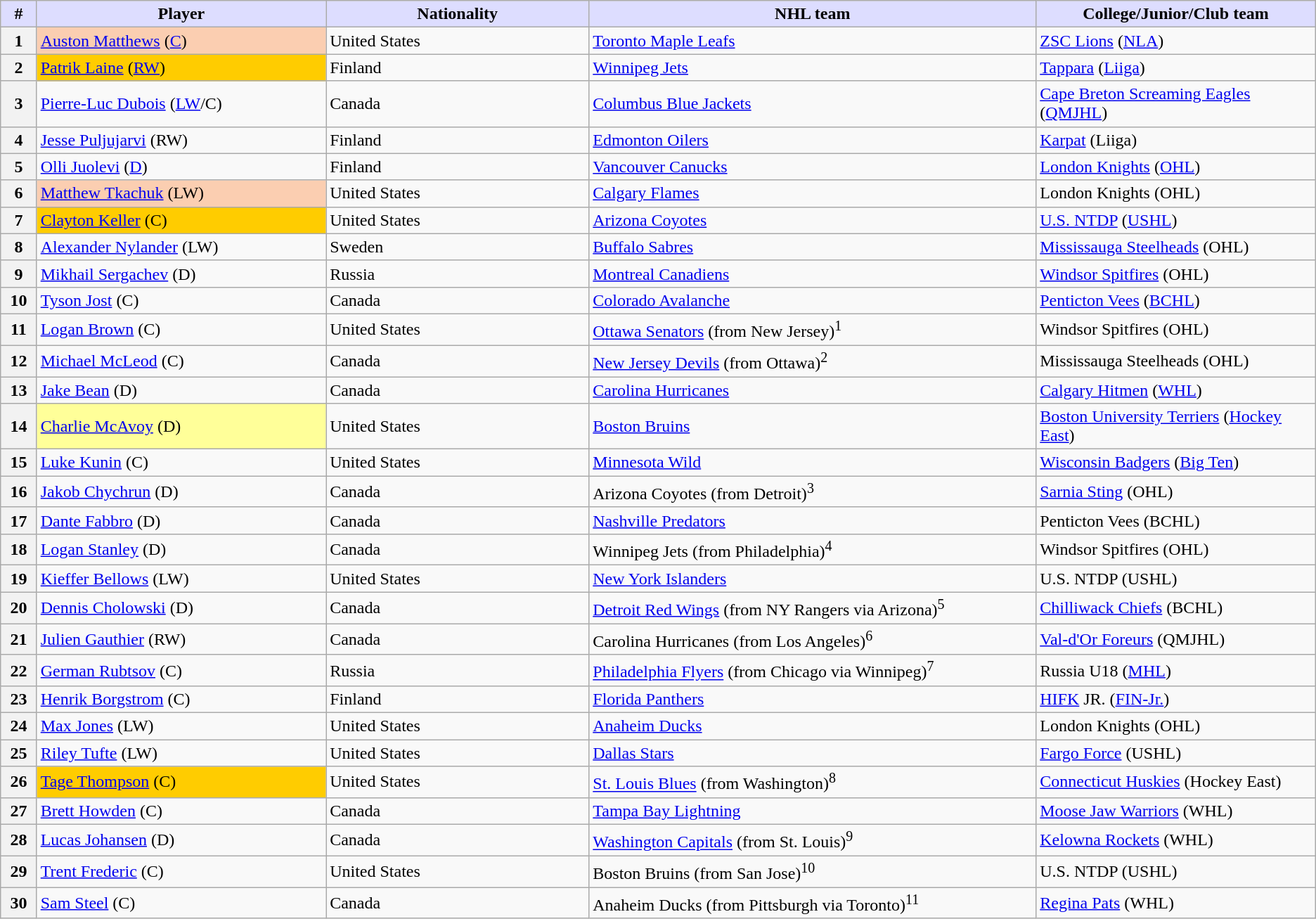<table class="wikitable">
<tr>
<th style="background:#ddf; width:2.75%;">#</th>
<th style="background:#ddf; width:22.0%;">Player</th>
<th style="background:#ddf; width:20.0%;">Nationality</th>
<th style="background:#ddf; width:34.0%;">NHL team</th>
<th style="background:#ddf; width:100.0%;">College/Junior/Club team</th>
</tr>
<tr>
<th>1</th>
<td bgcolor="#FBCEB1"><a href='#'>Auston Matthews</a> (<a href='#'>C</a>)</td>
<td> United States</td>
<td><a href='#'>Toronto Maple Leafs</a></td>
<td><a href='#'>ZSC Lions</a> (<a href='#'>NLA</a>)</td>
</tr>
<tr>
<th>2</th>
<td bgcolor="#ffcc00"><a href='#'>Patrik Laine</a> (<a href='#'>RW</a>)</td>
<td> Finland</td>
<td><a href='#'>Winnipeg Jets</a></td>
<td><a href='#'>Tappara</a> (<a href='#'>Liiga</a>)</td>
</tr>
<tr>
<th>3</th>
<td><a href='#'>Pierre-Luc Dubois</a> (<a href='#'>LW</a>/C)</td>
<td> Canada</td>
<td><a href='#'>Columbus Blue Jackets</a></td>
<td><a href='#'>Cape Breton Screaming Eagles</a> (<a href='#'>QMJHL</a>)</td>
</tr>
<tr>
<th>4</th>
<td><a href='#'>Jesse Puljujarvi</a> (RW)</td>
<td> Finland</td>
<td><a href='#'>Edmonton Oilers</a></td>
<td><a href='#'>Karpat</a> (Liiga)</td>
</tr>
<tr>
<th>5</th>
<td><a href='#'>Olli Juolevi</a> (<a href='#'>D</a>)</td>
<td> Finland</td>
<td><a href='#'>Vancouver Canucks</a></td>
<td><a href='#'>London Knights</a> (<a href='#'>OHL</a>)</td>
</tr>
<tr>
<th>6</th>
<td bgcolor="#FBCEB1"><a href='#'>Matthew Tkachuk</a> (LW)</td>
<td> United States</td>
<td><a href='#'>Calgary Flames</a></td>
<td>London Knights (OHL)</td>
</tr>
<tr>
<th>7</th>
<td bgcolor="#ffcc00"><a href='#'>Clayton Keller</a> (C)</td>
<td> United States</td>
<td><a href='#'>Arizona Coyotes</a></td>
<td><a href='#'>U.S. NTDP</a> (<a href='#'>USHL</a>)</td>
</tr>
<tr>
<th>8</th>
<td><a href='#'>Alexander Nylander</a> (LW)</td>
<td> Sweden</td>
<td><a href='#'>Buffalo Sabres</a></td>
<td><a href='#'>Mississauga Steelheads</a> (OHL)</td>
</tr>
<tr>
<th>9</th>
<td><a href='#'>Mikhail Sergachev</a> (D)</td>
<td> Russia</td>
<td><a href='#'>Montreal Canadiens</a></td>
<td><a href='#'>Windsor Spitfires</a> (OHL)</td>
</tr>
<tr>
<th>10</th>
<td><a href='#'>Tyson Jost</a> (C)</td>
<td> Canada</td>
<td><a href='#'>Colorado Avalanche</a></td>
<td><a href='#'>Penticton Vees</a> (<a href='#'>BCHL</a>)</td>
</tr>
<tr>
<th>11</th>
<td><a href='#'>Logan Brown</a> (C)</td>
<td> United States</td>
<td><a href='#'>Ottawa Senators</a> (from New Jersey)<sup>1</sup></td>
<td>Windsor Spitfires (OHL)</td>
</tr>
<tr>
<th>12</th>
<td><a href='#'>Michael McLeod</a> (C)</td>
<td> Canada</td>
<td><a href='#'>New Jersey Devils</a> (from Ottawa)<sup>2</sup></td>
<td>Mississauga Steelheads (OHL)</td>
</tr>
<tr>
<th>13</th>
<td><a href='#'>Jake Bean</a> (D)</td>
<td> Canada</td>
<td><a href='#'>Carolina Hurricanes</a></td>
<td><a href='#'>Calgary Hitmen</a> (<a href='#'>WHL</a>)</td>
</tr>
<tr>
<th>14</th>
<td bgcolor="#FFFF99"><a href='#'>Charlie McAvoy</a> (D)</td>
<td> United States</td>
<td><a href='#'>Boston Bruins</a></td>
<td><a href='#'>Boston University Terriers</a> (<a href='#'>Hockey East</a>)</td>
</tr>
<tr>
<th>15</th>
<td><a href='#'>Luke Kunin</a> (C)</td>
<td> United States</td>
<td><a href='#'>Minnesota Wild</a></td>
<td><a href='#'>Wisconsin Badgers</a> (<a href='#'>Big Ten</a>)</td>
</tr>
<tr>
<th>16</th>
<td><a href='#'>Jakob Chychrun</a> (D)</td>
<td> Canada</td>
<td>Arizona Coyotes (from Detroit)<sup>3</sup></td>
<td><a href='#'>Sarnia Sting</a> (OHL)</td>
</tr>
<tr>
<th>17</th>
<td><a href='#'>Dante Fabbro</a> (D)</td>
<td> Canada</td>
<td><a href='#'>Nashville Predators</a></td>
<td>Penticton Vees (BCHL)</td>
</tr>
<tr>
<th>18</th>
<td><a href='#'>Logan Stanley</a> (D)</td>
<td> Canada</td>
<td>Winnipeg Jets (from Philadelphia)<sup>4</sup></td>
<td>Windsor Spitfires (OHL)</td>
</tr>
<tr>
<th>19</th>
<td><a href='#'>Kieffer Bellows</a> (LW)</td>
<td> United States</td>
<td><a href='#'>New York Islanders</a></td>
<td>U.S. NTDP (USHL)</td>
</tr>
<tr>
<th>20</th>
<td><a href='#'>Dennis Cholowski</a> (D)</td>
<td> Canada</td>
<td><a href='#'>Detroit Red Wings</a> (from NY Rangers via Arizona)<sup>5</sup></td>
<td><a href='#'>Chilliwack Chiefs</a> (BCHL)</td>
</tr>
<tr>
<th>21</th>
<td><a href='#'>Julien Gauthier</a> (RW)</td>
<td> Canada</td>
<td>Carolina Hurricanes (from Los Angeles)<sup>6</sup></td>
<td><a href='#'>Val-d'Or Foreurs</a> (QMJHL)</td>
</tr>
<tr>
<th>22</th>
<td><a href='#'>German Rubtsov</a> (C)</td>
<td> Russia</td>
<td><a href='#'>Philadelphia Flyers</a> (from Chicago via Winnipeg)<sup>7</sup></td>
<td>Russia U18 (<a href='#'>MHL</a>)</td>
</tr>
<tr>
<th>23</th>
<td><a href='#'>Henrik Borgstrom</a> (C)</td>
<td> Finland</td>
<td><a href='#'>Florida Panthers</a></td>
<td><a href='#'>HIFK</a> JR. (<a href='#'>FIN-Jr.</a>)</td>
</tr>
<tr>
<th>24</th>
<td><a href='#'>Max Jones</a> (LW)</td>
<td> United States</td>
<td><a href='#'>Anaheim Ducks</a></td>
<td>London Knights (OHL)</td>
</tr>
<tr>
<th>25</th>
<td><a href='#'>Riley Tufte</a> (LW)</td>
<td> United States</td>
<td><a href='#'>Dallas Stars</a></td>
<td><a href='#'>Fargo Force</a> (USHL)</td>
</tr>
<tr>
<th>26</th>
<td bgcolor= "#ffcc00"><a href='#'>Tage Thompson</a> (C)</td>
<td> United States</td>
<td><a href='#'>St. Louis Blues</a> (from Washington)<sup>8</sup></td>
<td><a href='#'>Connecticut Huskies</a> (Hockey East)</td>
</tr>
<tr>
<th>27</th>
<td><a href='#'>Brett Howden</a> (C)</td>
<td> Canada</td>
<td><a href='#'>Tampa Bay Lightning</a></td>
<td><a href='#'>Moose Jaw Warriors</a> (WHL)</td>
</tr>
<tr>
<th>28</th>
<td><a href='#'>Lucas Johansen</a> (D)</td>
<td> Canada</td>
<td><a href='#'>Washington Capitals</a> (from St. Louis)<sup>9</sup></td>
<td><a href='#'>Kelowna Rockets</a> (WHL)</td>
</tr>
<tr>
<th>29</th>
<td><a href='#'>Trent Frederic</a> (C)</td>
<td> United States</td>
<td>Boston Bruins (from San Jose)<sup>10</sup></td>
<td>U.S. NTDP (USHL)</td>
</tr>
<tr>
<th>30</th>
<td><a href='#'>Sam Steel</a> (C)</td>
<td> Canada</td>
<td>Anaheim Ducks (from Pittsburgh via Toronto)<sup>11</sup></td>
<td><a href='#'>Regina Pats</a> (WHL)</td>
</tr>
</table>
